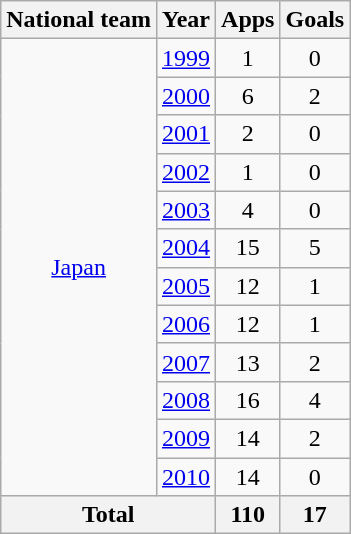<table class="wikitable" style="text-align:center">
<tr>
<th>National team</th>
<th>Year</th>
<th>Apps</th>
<th>Goals</th>
</tr>
<tr>
<td rowspan="12"><a href='#'>Japan</a></td>
<td><a href='#'>1999</a></td>
<td>1</td>
<td>0</td>
</tr>
<tr>
<td><a href='#'>2000</a></td>
<td>6</td>
<td>2</td>
</tr>
<tr>
<td><a href='#'>2001</a></td>
<td>2</td>
<td>0</td>
</tr>
<tr>
<td><a href='#'>2002</a></td>
<td>1</td>
<td>0</td>
</tr>
<tr>
<td><a href='#'>2003</a></td>
<td>4</td>
<td>0</td>
</tr>
<tr>
<td><a href='#'>2004</a></td>
<td>15</td>
<td>5</td>
</tr>
<tr>
<td><a href='#'>2005</a></td>
<td>12</td>
<td>1</td>
</tr>
<tr>
<td><a href='#'>2006</a></td>
<td>12</td>
<td>1</td>
</tr>
<tr>
<td><a href='#'>2007</a></td>
<td>13</td>
<td>2</td>
</tr>
<tr>
<td><a href='#'>2008</a></td>
<td>16</td>
<td>4</td>
</tr>
<tr>
<td><a href='#'>2009</a></td>
<td>14</td>
<td>2</td>
</tr>
<tr>
<td><a href='#'>2010</a></td>
<td>14</td>
<td>0</td>
</tr>
<tr>
<th colspan="2">Total</th>
<th>110</th>
<th>17</th>
</tr>
</table>
